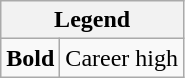<table class="wikitable mw-collapsible">
<tr>
<th colspan="2">Legend</th>
</tr>
<tr>
<td><strong>Bold</strong></td>
<td>Career high</td>
</tr>
</table>
